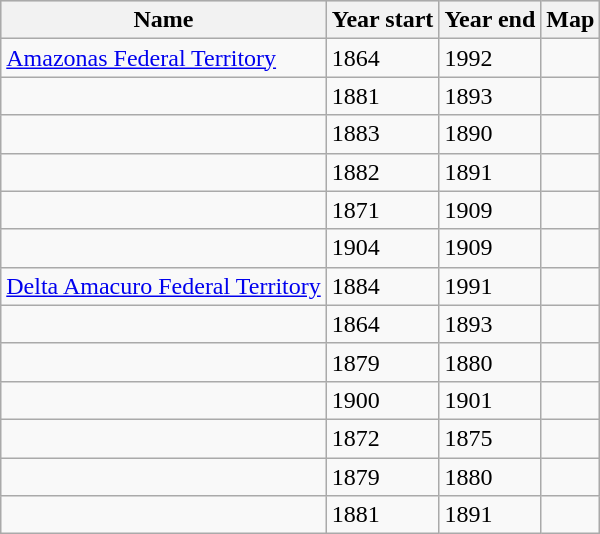<table class="sortable wikitable">
<tr valign=top bgcolor=#D8D8D8 align=center>
<th>Name</th>
<th>Year start</th>
<th>Year end</th>
<th>Map</th>
</tr>
<tr>
<td><a href='#'>Amazonas Federal Territory</a></td>
<td>1864</td>
<td>1992</td>
<td></td>
</tr>
<tr>
<td></td>
<td>1881</td>
<td>1893</td>
<td></td>
</tr>
<tr>
<td></td>
<td>1883</td>
<td>1890</td>
<td></td>
</tr>
<tr>
<td></td>
<td>1882</td>
<td>1891</td>
<td></td>
</tr>
<tr>
<td></td>
<td>1871</td>
<td>1909</td>
<td></td>
</tr>
<tr>
<td></td>
<td>1904</td>
<td>1909</td>
<td></td>
</tr>
<tr>
<td><a href='#'>Delta Amacuro Federal Territory</a></td>
<td>1884</td>
<td>1991</td>
<td></td>
</tr>
<tr>
<td></td>
<td>1864</td>
<td>1893</td>
<td></td>
</tr>
<tr>
<td></td>
<td>1879</td>
<td>1880</td>
<td></td>
</tr>
<tr>
<td></td>
<td>1900</td>
<td>1901</td>
<td></td>
</tr>
<tr>
<td></td>
<td>1872</td>
<td>1875</td>
<td></td>
</tr>
<tr>
<td></td>
<td>1879</td>
<td>1880</td>
<td></td>
</tr>
<tr>
<td></td>
<td>1881</td>
<td>1891</td>
<td></td>
</tr>
</table>
